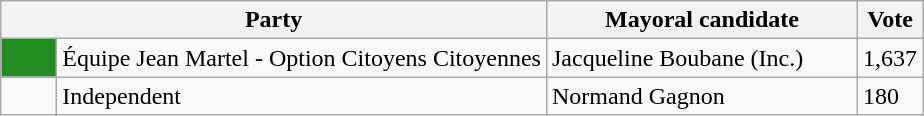<table class="wikitable">
<tr>
<th bgcolor="#DDDDFF" width="230px" colspan="2">Party</th>
<th bgcolor="#DDDDFF" width="200px">Mayoral candidate</th>
<th bgcolor="#DDDDFF" width="30px">Vote</th>
</tr>
<tr>
<td bgcolor="#228B22" width="30px"> </td>
<td>Équipe Jean Martel - Option Citoyens Citoyennes</td>
<td>Jacqueline Boubane (Inc.)</td>
<td>1,637</td>
</tr>
<tr>
<td> </td>
<td>Independent</td>
<td>Normand Gagnon</td>
<td>180</td>
</tr>
</table>
